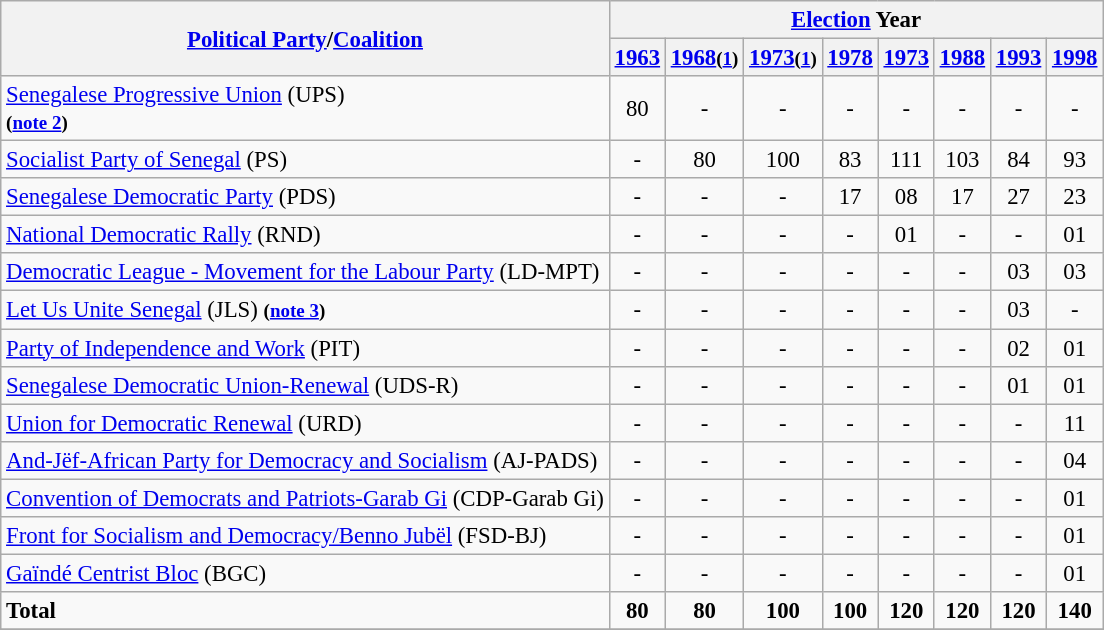<table class="wikitable" style="font-size: 95%;">
<tr>
<th align="left" scope="col" rowspan="2"><a href='#'>Political Party</a>/<a href='#'>Coalition</a></th>
<th align="center" scope="col" colspan="8"><a href='#'>Election</a> Year</th>
</tr>
<tr>
<th scope="col"><a href='#'>1963</a></th>
<th scope="col"><a href='#'>1968</a><small>(<a href='#'>1</a>)</small></th>
<th scope="col"><a href='#'>1973</a><small>(<a href='#'>1</a>)</small></th>
<th scope="col"><a href='#'>1978</a></th>
<th scope="col"><a href='#'>1973</a></th>
<th scope="col"><a href='#'>1988</a></th>
<th scope="col"><a href='#'>1993</a></th>
<th scope="col"><a href='#'>1998</a></th>
</tr>
<tr>
<td align="left"><a href='#'>Senegalese Progressive Union</a> (UPS) <small><br><strong>(<a href='#'>note 2</a>)</strong></small></td>
<td align="center">80</td>
<td align="center">-</td>
<td align="center">-</td>
<td align="center">-</td>
<td align="center">-</td>
<td align="center">-</td>
<td align="center">-</td>
<td align="center">-</td>
</tr>
<tr>
<td align="left"><a href='#'>Socialist Party of Senegal</a> (PS)</td>
<td align="center">-</td>
<td align="center">80</td>
<td align="center">100</td>
<td align="center">83</td>
<td align="center">111</td>
<td align="center">103</td>
<td align="center">84</td>
<td align="center">93</td>
</tr>
<tr>
<td align="left"><a href='#'>Senegalese Democratic Party</a> (PDS)</td>
<td align="center">-</td>
<td align="center">-</td>
<td align="center">-</td>
<td align="center">17</td>
<td align="center">08</td>
<td align="center">17</td>
<td align="center">27</td>
<td align="center">23</td>
</tr>
<tr>
<td align="left"><a href='#'>National Democratic Rally</a> (RND)</td>
<td align="center">-</td>
<td align="center">-</td>
<td align="center">-</td>
<td align="center">-</td>
<td align="center">01</td>
<td align="center">-</td>
<td align="center">-</td>
<td align="center">01</td>
</tr>
<tr>
<td align="left"><a href='#'>Democratic League - Movement for the Labour Party</a> (LD-MPT)</td>
<td align="center">-</td>
<td align="center">-</td>
<td align="center">-</td>
<td align="center">-</td>
<td align="center">-</td>
<td align="center">-</td>
<td align="center">03</td>
<td align="center">03</td>
</tr>
<tr>
<td align="left"><a href='#'>Let Us Unite Senegal</a> (JLS) <small><strong>(<a href='#'>note 3</a>)</strong></small></td>
<td align="center">-</td>
<td align="center">-</td>
<td align="center">-</td>
<td align="center">-</td>
<td align="center">-</td>
<td align="center">-</td>
<td align="center">03</td>
<td align="center">-</td>
</tr>
<tr>
<td align="left"><a href='#'>Party of Independence and Work</a> (PIT)</td>
<td align="center">-</td>
<td align="center">-</td>
<td align="center">-</td>
<td align="center">-</td>
<td align="center">-</td>
<td align="center">-</td>
<td align="center">02</td>
<td align="center">01</td>
</tr>
<tr>
<td align="left"><a href='#'>Senegalese Democratic Union-Renewal</a> (UDS-R)</td>
<td align="center">-</td>
<td align="center">-</td>
<td align="center">-</td>
<td align="center">-</td>
<td align="center">-</td>
<td align="center">-</td>
<td align="center">01</td>
<td align="center">01</td>
</tr>
<tr>
<td align="left"><a href='#'>Union for Democratic Renewal</a> (URD)</td>
<td align="center">-</td>
<td align="center">-</td>
<td align="center">-</td>
<td align="center">-</td>
<td align="center">-</td>
<td align="center">-</td>
<td align="center">-</td>
<td align="center">11</td>
</tr>
<tr>
<td align="left"><a href='#'>And-Jëf-African Party for Democracy and Socialism</a> (AJ-PADS)</td>
<td align="center">-</td>
<td align="center">-</td>
<td align="center">-</td>
<td align="center">-</td>
<td align="center">-</td>
<td align="center">-</td>
<td align="center">-</td>
<td align="center">04</td>
</tr>
<tr>
<td align="left"><a href='#'>Convention of Democrats and Patriots-Garab Gi</a> (CDP-Garab Gi)</td>
<td align="center">-</td>
<td align="center">-</td>
<td align="center">-</td>
<td align="center">-</td>
<td align="center">-</td>
<td align="center">-</td>
<td align="center">-</td>
<td align="center">01</td>
</tr>
<tr>
<td align="left"><a href='#'>Front for Socialism and Democracy/Benno Jubël</a> (FSD-BJ)</td>
<td align="center">-</td>
<td align="center">-</td>
<td align="center">-</td>
<td align="center">-</td>
<td align="center">-</td>
<td align="center">-</td>
<td align="center">-</td>
<td align="center">01</td>
</tr>
<tr>
<td align="left"><a href='#'>Gaïndé Centrist Bloc</a> (BGC)</td>
<td align="center">-</td>
<td align="center">-</td>
<td align="center">-</td>
<td align="center">-</td>
<td align="center">-</td>
<td align="center">-</td>
<td align="center">-</td>
<td align="center">01</td>
</tr>
<tr>
<td align="left"><strong>Total</strong></td>
<td align="center"><strong>80</strong></td>
<td align="center"><strong>80</strong></td>
<td align="center"><strong>100</strong></td>
<td align="center"><strong>100</strong></td>
<td align="center"><strong>120</strong></td>
<td align="center"><strong>120</strong></td>
<td align="center"><strong>120</strong></td>
<td align="center"><strong>140</strong></td>
</tr>
<tr>
</tr>
</table>
